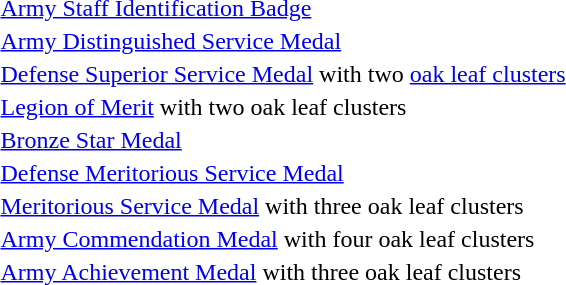<table>
<tr>
<td> <a href='#'>Army Staff Identification Badge</a></td>
</tr>
<tr>
<td><span></span><span></span> <a href='#'>Army Distinguished Service Medal</a></td>
</tr>
<tr>
<td> <a href='#'>Defense Superior Service Medal</a> with two <a href='#'>oak leaf clusters</a></td>
</tr>
<tr>
<td> <a href='#'>Legion of Merit</a> with two oak leaf clusters</td>
</tr>
<tr>
<td> <a href='#'>Bronze Star Medal</a></td>
</tr>
<tr>
<td> <a href='#'>Defense Meritorious Service Medal</a></td>
</tr>
<tr>
<td><span></span><span></span><span></span><span></span> <a href='#'>Meritorious Service Medal</a> with three oak leaf clusters</td>
</tr>
<tr>
<td><span></span><span></span> <a href='#'>Army Commendation Medal</a> with four oak leaf clusters</td>
</tr>
<tr>
<td> <a href='#'>Army Achievement Medal</a> with three oak leaf clusters</td>
</tr>
</table>
